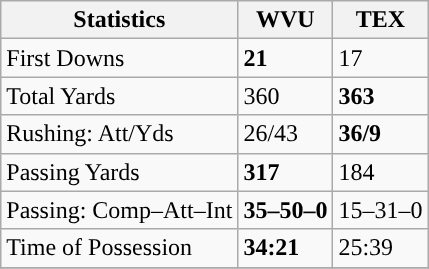<table class="wikitable" style="float: left;">
<tr>
<th>Statistics</th>
<th>WVU</th>
<th>TEX</th>
</tr>
<tr>
<td>First Downs</td>
<td><strong>21</strong></td>
<td>17</td>
</tr>
<tr>
<td>Total Yards</td>
<td>360</td>
<td><strong>363</strong></td>
</tr>
<tr>
<td>Rushing: Att/Yds</td>
<td>26/43</td>
<td><strong>36/9</strong></td>
</tr>
<tr>
<td>Passing Yards</td>
<td><strong>317</strong></td>
<td>184</td>
</tr>
<tr>
<td>Passing: Comp–Att–Int</td>
<td><strong>35–50–0</strong></td>
<td>15–31–0</td>
</tr>
<tr>
<td>Time of Possession</td>
<td><strong>34:21</strong></td>
<td>25:39</td>
</tr>
<tr>
</tr>
</table>
